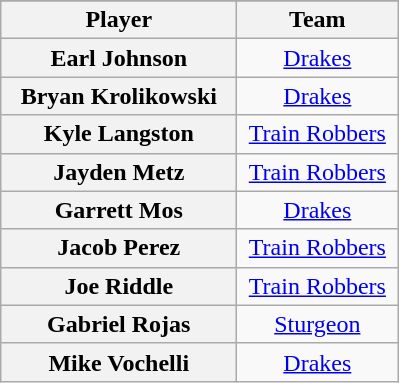<table class="wikitable sortable plainrowheaders" style="text-align:center;">
<tr>
</tr>
<tr>
<th scope="col" style="width:150px;">Player</th>
<th scope="col" style="width:100px;">Team</th>
</tr>
<tr>
<th scope="row" style="text-align:center">Earl Johnson</th>
<td><a href='#'>Drakes</a></td>
</tr>
<tr>
<th scope="row" style="text-align:center">Bryan Krolikowski</th>
<td><a href='#'>Drakes</a></td>
</tr>
<tr>
<th scope="row" style="text-align:center">Kyle Langston</th>
<td><a href='#'>Train Robbers</a></td>
</tr>
<tr>
<th scope="row" style="text-align:center">Jayden Metz</th>
<td><a href='#'>Train Robbers</a></td>
</tr>
<tr>
<th scope="row" style="text-align:center">Garrett Mos</th>
<td><a href='#'>Drakes</a></td>
</tr>
<tr>
<th scope="row" style="text-align:center">Jacob Perez</th>
<td><a href='#'>Train Robbers</a></td>
</tr>
<tr>
<th scope="row" style="text-align:center">Joe Riddle</th>
<td><a href='#'>Train Robbers</a></td>
</tr>
<tr>
<th scope="row" style="text-align:center">Gabriel Rojas</th>
<td><a href='#'>Sturgeon</a></td>
</tr>
<tr>
<th scope="row" style="text-align:center">Mike Vochelli</th>
<td><a href='#'>Drakes</a></td>
</tr>
</table>
